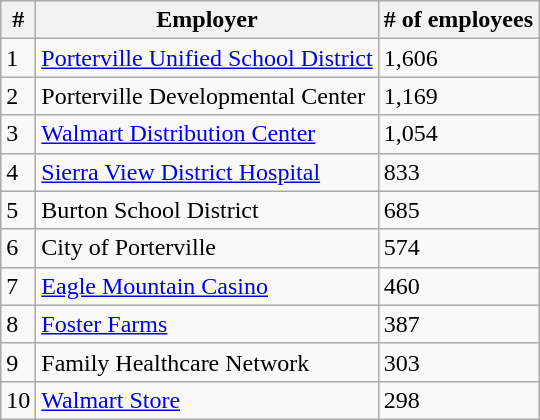<table class="wikitable">
<tr>
<th>#</th>
<th>Employer</th>
<th># of employees</th>
</tr>
<tr>
<td>1</td>
<td><a href='#'>Porterville Unified School District</a></td>
<td>1,606</td>
</tr>
<tr>
<td>2</td>
<td>Porterville Developmental Center</td>
<td>1,169</td>
</tr>
<tr>
<td>3</td>
<td><a href='#'>Walmart Distribution Center</a></td>
<td>1,054</td>
</tr>
<tr>
<td>4</td>
<td><a href='#'>Sierra View District Hospital</a></td>
<td>833</td>
</tr>
<tr>
<td>5</td>
<td>Burton School District</td>
<td>685</td>
</tr>
<tr>
<td>6</td>
<td>City of Porterville</td>
<td>574</td>
</tr>
<tr>
<td>7</td>
<td><a href='#'>Eagle Mountain Casino</a></td>
<td>460</td>
</tr>
<tr>
<td>8</td>
<td><a href='#'>Foster Farms</a></td>
<td>387</td>
</tr>
<tr>
<td>9</td>
<td>Family Healthcare Network</td>
<td>303</td>
</tr>
<tr>
<td>10</td>
<td><a href='#'>Walmart Store</a></td>
<td>298</td>
</tr>
</table>
